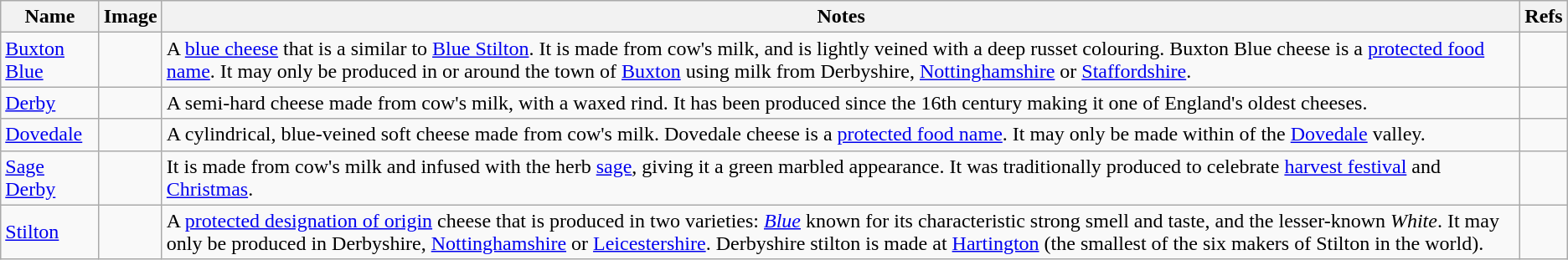<table class="wikitable sortable">
<tr>
<th>Name</th>
<th>Image</th>
<th>Notes</th>
<th>Refs</th>
</tr>
<tr>
<td><a href='#'>Buxton Blue</a></td>
<td></td>
<td>A <a href='#'>blue cheese</a> that is a similar to <a href='#'>Blue Stilton</a>. It is made from cow's milk, and is lightly veined with a deep russet colouring. Buxton Blue cheese is a <a href='#'>protected food name</a>. It may only be produced in or around the town of <a href='#'>Buxton</a> using milk from Derbyshire, <a href='#'>Nottinghamshire</a> or <a href='#'>Staffordshire</a>.</td>
<td></td>
</tr>
<tr>
<td><a href='#'>Derby</a></td>
<td></td>
<td>A semi-hard cheese made from cow's milk, with a waxed rind. It has been produced since the 16th century making it one of England's oldest cheeses.</td>
<td></td>
</tr>
<tr>
<td><a href='#'>Dovedale</a></td>
<td></td>
<td>A cylindrical, blue-veined soft cheese made from cow's milk. Dovedale cheese is a <a href='#'>protected food name</a>. It may only be made within  of the <a href='#'>Dovedale</a> valley.</td>
<td></td>
</tr>
<tr>
<td><a href='#'>Sage Derby</a></td>
<td></td>
<td>It is made from cow's milk and infused with the herb <a href='#'>sage</a>, giving it a green marbled appearance. It was traditionally produced to celebrate <a href='#'>harvest festival</a> and <a href='#'>Christmas</a>.</td>
<td></td>
</tr>
<tr>
<td><a href='#'>Stilton</a></td>
<td></td>
<td>A <a href='#'>protected designation of origin</a> cheese that is produced in two varieties: <a href='#'><em>Blue</em></a> known for its characteristic strong smell and taste, and the lesser-known <em>White</em>. It may only be produced in Derbyshire, <a href='#'>Nottinghamshire</a> or <a href='#'>Leicestershire</a>. Derbyshire stilton is made at <a href='#'>Hartington</a> (the smallest of the six makers of Stilton in the world).</td>
<td></td>
</tr>
</table>
